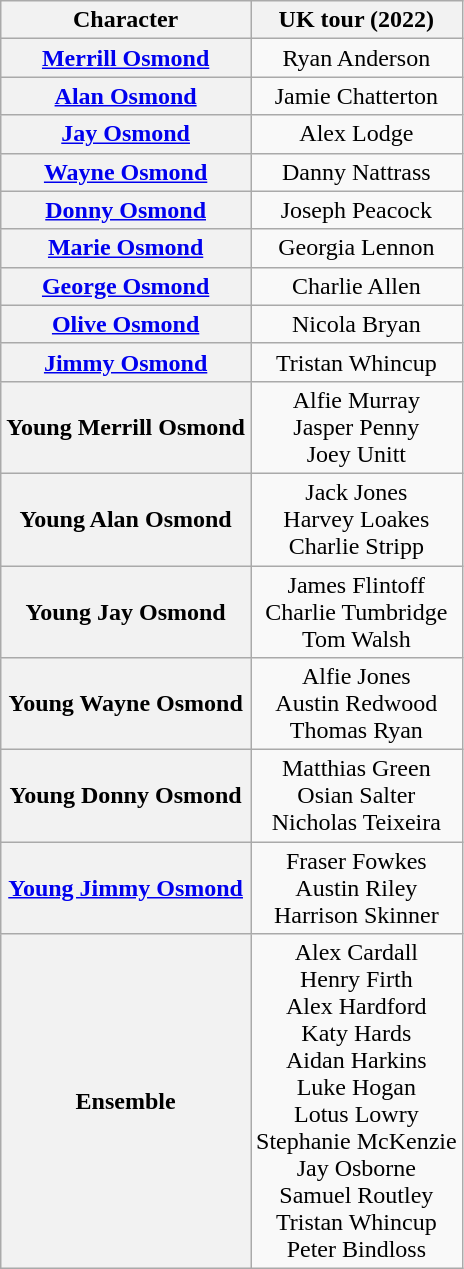<table class="wikitable">
<tr>
<th>Character</th>
<th>UK tour (2022)</th>
</tr>
<tr>
<th><a href='#'>Merrill Osmond</a></th>
<td style="text-align: center;">Ryan Anderson</td>
</tr>
<tr>
<th><a href='#'>Alan Osmond</a></th>
<td style="text-align: center;">Jamie Chatterton</td>
</tr>
<tr>
<th><a href='#'>Jay Osmond</a></th>
<td style="text-align: center;">Alex Lodge</td>
</tr>
<tr>
<th><a href='#'>Wayne Osmond</a></th>
<td style="text-align: center;">Danny Nattrass</td>
</tr>
<tr>
<th><a href='#'>Donny Osmond</a></th>
<td style="text-align: center;">Joseph Peacock</td>
</tr>
<tr>
<th><a href='#'>Marie Osmond</a></th>
<td style="text-align: center;">Georgia Lennon</td>
</tr>
<tr>
<th><a href='#'>George Osmond</a></th>
<td style="text-align: center;">Charlie Allen</td>
</tr>
<tr>
<th><a href='#'>Olive Osmond</a></th>
<td style="text-align: center;">Nicola Bryan</td>
</tr>
<tr>
<th><a href='#'>Jimmy Osmond</a></th>
<td style="text-align: center;">Tristan Whincup</td>
</tr>
<tr>
<th>Young Merrill Osmond</th>
<td style="text-align: center;">Alfie Murray<br>Jasper Penny<br>Joey Unitt</td>
</tr>
<tr>
<th>Young Alan Osmond</th>
<td style="text-align: center;">Jack Jones<br>Harvey Loakes<br>Charlie Stripp</td>
</tr>
<tr>
<th>Young Jay Osmond</th>
<td style="text-align: center;">James Flintoff<br>Charlie Tumbridge<br>Tom Walsh</td>
</tr>
<tr>
<th>Young Wayne Osmond</th>
<td style="text-align: center;">Alfie Jones<br>Austin Redwood<br>Thomas Ryan</td>
</tr>
<tr>
<th>Young Donny Osmond</th>
<td style="text-align: center;">Matthias Green<br>Osian Salter<br>Nicholas Teixeira</td>
</tr>
<tr>
<th><a href='#'>Young Jimmy Osmond</a></th>
<td style="text-align: center;">Fraser Fowkes<br>Austin Riley<br>Harrison Skinner</td>
</tr>
<tr>
<th>Ensemble</th>
<td style="text-align: center;">Alex Cardall<br>Henry Firth<br>Alex Hardford<br>Katy Hards<br>Aidan Harkins<br>Luke Hogan<br>Lotus Lowry<br>Stephanie McKenzie<br>Jay Osborne<br>Samuel Routley<br>Tristan Whincup<br>Peter Bindloss</td>
</tr>
</table>
